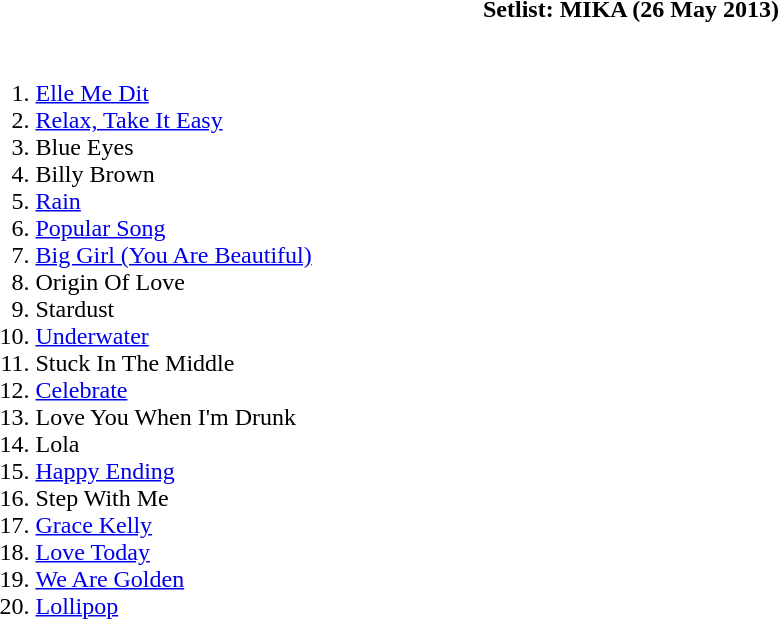<table class="toccolours collapsible collapsed" style="min-width:55em">
<tr>
<th>Setlist: MIKA (26 May 2013)</th>
</tr>
<tr>
<td><br><ol><li><a href='#'>Elle Me Dit</a></li><li><a href='#'>Relax, Take It Easy</a></li><li>Blue Eyes</li><li>Billy Brown</li><li><a href='#'>Rain</a></li><li><a href='#'>Popular Song</a></li><li><a href='#'>Big Girl (You Are Beautiful)</a></li><li>Origin Of Love</li><li>Stardust</li><li><a href='#'>Underwater</a></li><li>Stuck In The Middle</li><li><a href='#'>Celebrate</a></li><li>Love You When I'm Drunk</li><li>Lola</li><li><a href='#'>Happy Ending</a></li><li>Step With Me</li><li><a href='#'>Grace Kelly</a></li><li><a href='#'>Love Today</a></li><li><a href='#'>We Are Golden</a></li><li><a href='#'>Lollipop</a></li></ol></td>
</tr>
</table>
